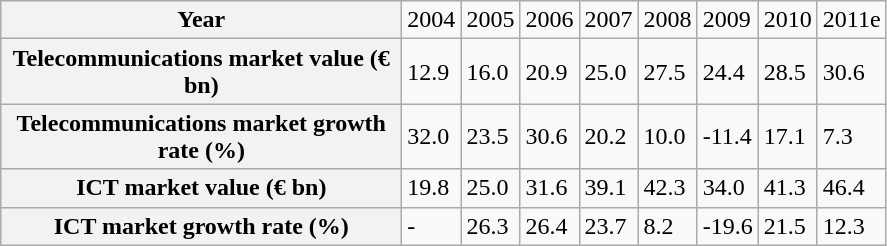<table class="wikitable">
<tr>
<th style="width:260px;"><strong>Year</strong></th>
<td>2004</td>
<td>2005</td>
<td>2006</td>
<td>2007</td>
<td>2008</td>
<td>2009</td>
<td>2010</td>
<td>2011e</td>
</tr>
<tr>
<th style="width:260px;"><strong>Telecommunications market value (€ bn)</strong></th>
<td>12.9</td>
<td>16.0</td>
<td>20.9</td>
<td>25.0</td>
<td>27.5</td>
<td>24.4</td>
<td>28.5</td>
<td>30.6</td>
</tr>
<tr>
<th style="width:260px;"><strong>Telecommunications market growth rate (%)</strong></th>
<td>32.0</td>
<td>23.5</td>
<td>30.6</td>
<td>20.2</td>
<td>10.0</td>
<td>-11.4</td>
<td>17.1</td>
<td>7.3</td>
</tr>
<tr>
<th style="width:260px;"><strong>ICT market value (€ bn)</strong></th>
<td>19.8</td>
<td>25.0</td>
<td>31.6</td>
<td>39.1</td>
<td>42.3</td>
<td>34.0</td>
<td>41.3</td>
<td>46.4</td>
</tr>
<tr>
<th style="width:260px;"><strong>ICT market growth rate (%)</strong></th>
<td>-</td>
<td>26.3</td>
<td>26.4</td>
<td>23.7</td>
<td>8.2</td>
<td>-19.6</td>
<td>21.5</td>
<td>12.3</td>
</tr>
</table>
